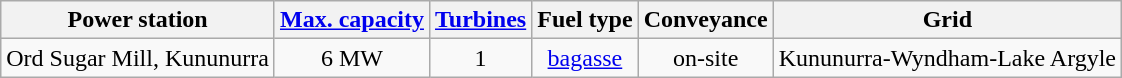<table class="wikitable sortable" style="text-align: center">
<tr>
<th>Power station</th>
<th><a href='#'>Max. capacity</a></th>
<th><a href='#'>Turbines</a></th>
<th>Fuel type</th>
<th>Conveyance</th>
<th>Grid</th>
</tr>
<tr>
<td align="left">Ord Sugar Mill, Kununurra</td>
<td>6 MW</td>
<td>1</td>
<td><a href='#'>bagasse</a></td>
<td>on-site</td>
<td>Kununurra-Wyndham-Lake Argyle</td>
</tr>
</table>
